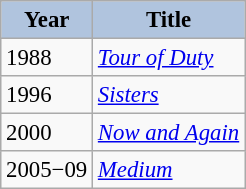<table class="wikitable" style="font-size:95%;">
<tr>
<th style="background:#B0C4DE;">Year</th>
<th style="background:#B0C4DE;">Title</th>
</tr>
<tr>
<td>1988</td>
<td><em><a href='#'>Tour of Duty</a></em></td>
</tr>
<tr>
<td>1996</td>
<td><em><a href='#'>Sisters</a></em></td>
</tr>
<tr>
<td>2000</td>
<td><em><a href='#'>Now and Again</a></em></td>
</tr>
<tr>
<td>2005−09</td>
<td><em><a href='#'>Medium</a></em></td>
</tr>
</table>
